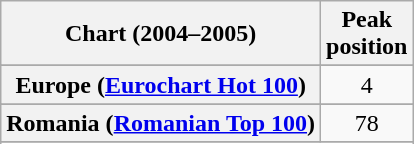<table class="wikitable sortable plainrowheaders" style="text-align:center">
<tr>
<th>Chart (2004–2005)</th>
<th>Peak<br>position</th>
</tr>
<tr>
</tr>
<tr>
</tr>
<tr>
</tr>
<tr>
</tr>
<tr>
</tr>
<tr>
</tr>
<tr>
<th scope="row">Europe (<a href='#'>Eurochart Hot 100</a>)</th>
<td>4</td>
</tr>
<tr>
</tr>
<tr>
</tr>
<tr>
</tr>
<tr>
</tr>
<tr>
</tr>
<tr>
<th scope="row">Romania (<a href='#'>Romanian Top 100</a>)</th>
<td>78</td>
</tr>
<tr>
</tr>
<tr>
</tr>
<tr>
</tr>
<tr>
</tr>
<tr>
</tr>
<tr>
</tr>
<tr>
</tr>
<tr>
</tr>
<tr>
</tr>
</table>
